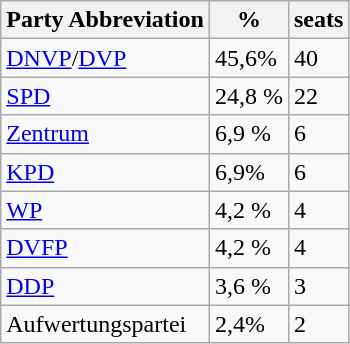<table class="wikitable">
<tr>
<th>Party Abbreviation</th>
<th>%</th>
<th>seats</th>
</tr>
<tr>
<td><a href='#'>DNVP</a>/<a href='#'>DVP</a></td>
<td>45,6%</td>
<td>40</td>
</tr>
<tr>
<td><a href='#'>SPD</a></td>
<td>24,8 %</td>
<td>22</td>
</tr>
<tr>
<td><a href='#'>Zentrum</a></td>
<td>6,9 %</td>
<td>6</td>
</tr>
<tr>
<td><a href='#'>KPD</a></td>
<td>6,9%</td>
<td>6</td>
</tr>
<tr>
<td><a href='#'>WP</a></td>
<td>4,2 %</td>
<td>4</td>
</tr>
<tr>
<td><a href='#'>DVFP</a></td>
<td>4,2 %</td>
<td>4</td>
</tr>
<tr>
<td><a href='#'>DDP</a></td>
<td>3,6 %</td>
<td>3</td>
</tr>
<tr>
<td>Aufwertungspartei</td>
<td>2,4%</td>
<td>2</td>
</tr>
</table>
